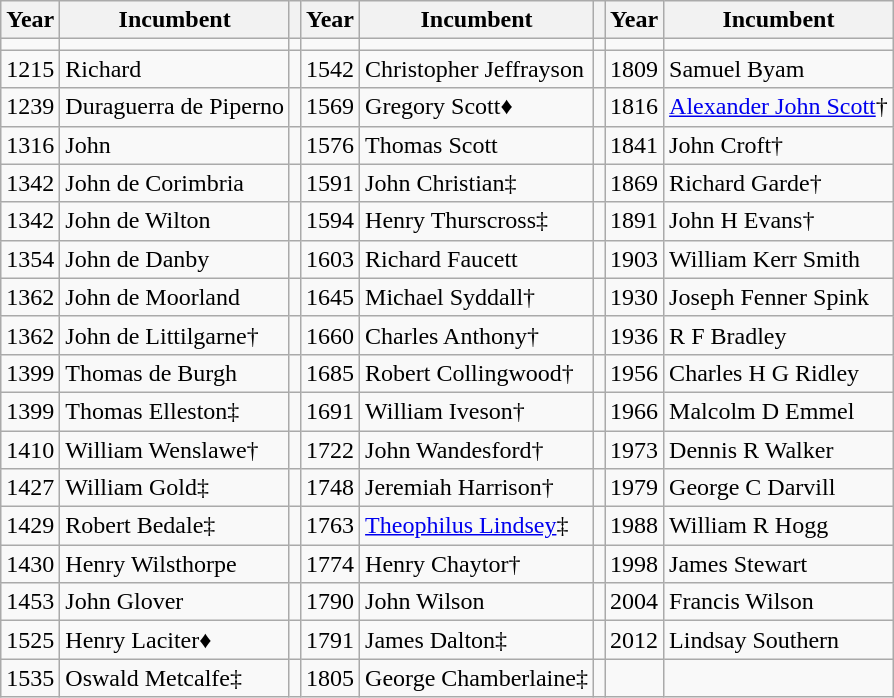<table class="wikitable">
<tr>
<th>Year</th>
<th>Incumbent</th>
<th></th>
<th>Year</th>
<th>Incumbent</th>
<th></th>
<th>Year</th>
<th>Incumbent</th>
</tr>
<tr>
<td></td>
<td></td>
<td></td>
<td></td>
<td></td>
<td></td>
<td></td>
<td></td>
</tr>
<tr>
<td>1215</td>
<td>Richard</td>
<td></td>
<td>1542</td>
<td>Christopher Jeffrayson</td>
<td></td>
<td>1809</td>
<td>Samuel Byam</td>
</tr>
<tr>
<td>1239</td>
<td>Duraguerra de Piperno</td>
<td></td>
<td>1569</td>
<td>Gregory Scott♦</td>
<td></td>
<td>1816</td>
<td><a href='#'>Alexander John Scott</a>†</td>
</tr>
<tr>
<td>1316</td>
<td>John</td>
<td></td>
<td>1576</td>
<td>Thomas Scott</td>
<td></td>
<td>1841</td>
<td>John Croft†</td>
</tr>
<tr>
<td>1342</td>
<td>John de Corimbria</td>
<td></td>
<td>1591</td>
<td>John Christian‡</td>
<td></td>
<td>1869</td>
<td>Richard Garde†</td>
</tr>
<tr>
<td>1342</td>
<td>John de Wilton</td>
<td></td>
<td>1594</td>
<td>Henry Thurscross‡</td>
<td></td>
<td>1891</td>
<td>John H Evans†</td>
</tr>
<tr>
<td>1354</td>
<td>John de Danby</td>
<td></td>
<td>1603</td>
<td>Richard Faucett</td>
<td></td>
<td>1903</td>
<td>William Kerr Smith</td>
</tr>
<tr>
<td>1362</td>
<td>John de Moorland</td>
<td></td>
<td>1645</td>
<td>Michael Syddall†</td>
<td></td>
<td>1930</td>
<td>Joseph Fenner Spink</td>
</tr>
<tr>
<td>1362</td>
<td>John de Littilgarne†</td>
<td></td>
<td>1660</td>
<td>Charles Anthony†</td>
<td></td>
<td>1936</td>
<td>R F Bradley</td>
</tr>
<tr>
<td>1399</td>
<td>Thomas de Burgh</td>
<td></td>
<td>1685</td>
<td>Robert Collingwood†</td>
<td></td>
<td>1956</td>
<td>Charles H G Ridley</td>
</tr>
<tr>
<td>1399</td>
<td>Thomas Elleston‡</td>
<td></td>
<td>1691</td>
<td>William Iveson†</td>
<td></td>
<td>1966</td>
<td>Malcolm D Emmel</td>
</tr>
<tr>
<td>1410</td>
<td>William Wenslawe†</td>
<td></td>
<td>1722</td>
<td>John Wandesford†</td>
<td></td>
<td>1973</td>
<td>Dennis R Walker</td>
</tr>
<tr>
<td>1427</td>
<td>William Gold‡</td>
<td></td>
<td>1748</td>
<td>Jeremiah Harrison†</td>
<td></td>
<td>1979</td>
<td>George C Darvill</td>
</tr>
<tr>
<td>1429</td>
<td>Robert Bedale‡</td>
<td></td>
<td>1763</td>
<td><a href='#'>Theophilus Lindsey</a>‡</td>
<td></td>
<td>1988</td>
<td>William R Hogg</td>
</tr>
<tr>
<td>1430</td>
<td>Henry Wilsthorpe</td>
<td></td>
<td>1774</td>
<td>Henry Chaytor†</td>
<td></td>
<td>1998</td>
<td>James Stewart</td>
</tr>
<tr>
<td>1453</td>
<td>John Glover</td>
<td></td>
<td>1790</td>
<td>John Wilson</td>
<td></td>
<td>2004</td>
<td>Francis Wilson</td>
</tr>
<tr>
<td>1525</td>
<td>Henry Laciter♦</td>
<td></td>
<td>1791</td>
<td>James Dalton‡</td>
<td></td>
<td>2012</td>
<td>Lindsay Southern</td>
</tr>
<tr>
<td>1535</td>
<td>Oswald Metcalfe‡</td>
<td></td>
<td>1805</td>
<td>George Chamberlaine‡</td>
<td></td>
<td></td>
<td></td>
</tr>
</table>
